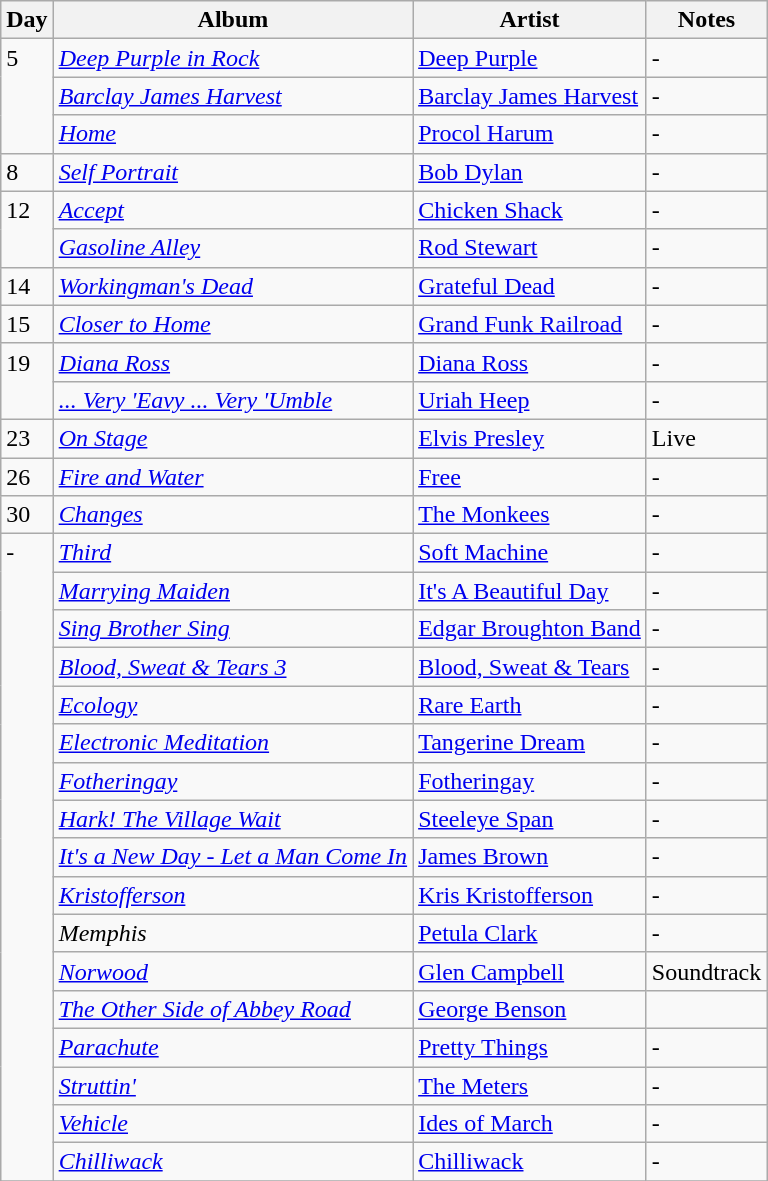<table class="wikitable">
<tr>
<th>Day</th>
<th>Album</th>
<th>Artist</th>
<th>Notes</th>
</tr>
<tr>
<td rowspan="3" valign="top">5</td>
<td><em><a href='#'>Deep Purple in Rock</a></em></td>
<td><a href='#'>Deep Purple</a></td>
<td>-</td>
</tr>
<tr>
<td><em><a href='#'>Barclay James Harvest</a></em></td>
<td><a href='#'>Barclay James Harvest</a></td>
<td>-</td>
</tr>
<tr>
<td><em><a href='#'>Home</a></em></td>
<td><a href='#'>Procol Harum</a></td>
<td>-</td>
</tr>
<tr>
<td rowspan="1" valign="top">8</td>
<td><em><a href='#'>Self Portrait</a></em></td>
<td><a href='#'>Bob Dylan</a></td>
<td>-</td>
</tr>
<tr>
<td rowspan="2" valign="top">12</td>
<td><em><a href='#'>Accept</a></em></td>
<td><a href='#'>Chicken Shack</a></td>
<td>-</td>
</tr>
<tr>
<td><em><a href='#'>Gasoline Alley</a></em></td>
<td><a href='#'>Rod Stewart</a></td>
<td>-</td>
</tr>
<tr>
<td rowspan="1" valign="top">14</td>
<td><em><a href='#'>Workingman's Dead</a></em></td>
<td><a href='#'>Grateful Dead</a></td>
<td>-</td>
</tr>
<tr>
<td rowspan="1" valign="top">15</td>
<td><em><a href='#'>Closer to Home</a></em></td>
<td><a href='#'>Grand Funk Railroad</a></td>
<td>-</td>
</tr>
<tr>
<td rowspan="2" valign="top">19</td>
<td><em><a href='#'>Diana Ross</a></em></td>
<td><a href='#'>Diana Ross</a></td>
<td>-</td>
</tr>
<tr>
<td><em><a href='#'>... Very 'Eavy ... Very 'Umble</a></em></td>
<td><a href='#'>Uriah Heep</a></td>
<td>-</td>
</tr>
<tr>
<td rowspan="1" valign="top">23</td>
<td><em><a href='#'>On Stage</a></em></td>
<td><a href='#'>Elvis Presley</a></td>
<td>Live</td>
</tr>
<tr>
<td rowspan="1" valign="top">26</td>
<td><em><a href='#'>Fire and Water</a></em></td>
<td><a href='#'>Free</a></td>
<td>-</td>
</tr>
<tr>
<td rowspan="1" valign="top">30</td>
<td><em><a href='#'>Changes</a></em></td>
<td><a href='#'>The Monkees</a></td>
<td>-</td>
</tr>
<tr>
<td rowspan="17" valign="top">-</td>
<td><em><a href='#'>Third</a></em></td>
<td><a href='#'>Soft Machine</a></td>
<td>-</td>
</tr>
<tr>
<td><em><a href='#'>Marrying Maiden</a></em></td>
<td><a href='#'>It's A Beautiful Day</a></td>
<td>-</td>
</tr>
<tr>
<td><em><a href='#'>Sing Brother Sing</a></em></td>
<td><a href='#'>Edgar Broughton Band</a></td>
<td>-</td>
</tr>
<tr>
<td><em><a href='#'>Blood, Sweat & Tears 3</a></em></td>
<td><a href='#'>Blood, Sweat & Tears</a></td>
<td>-</td>
</tr>
<tr>
<td><em><a href='#'>Ecology</a></em></td>
<td><a href='#'>Rare Earth</a></td>
<td>-</td>
</tr>
<tr>
<td><em><a href='#'>Electronic Meditation</a></em></td>
<td><a href='#'>Tangerine Dream</a></td>
<td>-</td>
</tr>
<tr>
<td><em><a href='#'>Fotheringay</a></em></td>
<td><a href='#'>Fotheringay</a></td>
<td>-</td>
</tr>
<tr>
<td><em><a href='#'>Hark! The Village Wait</a></em></td>
<td><a href='#'>Steeleye Span</a></td>
<td>-</td>
</tr>
<tr>
<td><em><a href='#'>It's a New Day - Let a Man Come In</a></em></td>
<td><a href='#'>James Brown</a></td>
<td>-</td>
</tr>
<tr>
<td><em><a href='#'>Kristofferson</a></em></td>
<td><a href='#'>Kris Kristofferson</a></td>
<td>-</td>
</tr>
<tr>
<td><em>Memphis</em></td>
<td><a href='#'>Petula Clark</a></td>
<td>-</td>
</tr>
<tr>
<td><em><a href='#'>Norwood</a></em></td>
<td><a href='#'>Glen Campbell</a></td>
<td>Soundtrack</td>
</tr>
<tr>
<td><em><a href='#'>The Other Side of Abbey Road</a></em></td>
<td><a href='#'>George Benson</a></td>
<td></td>
</tr>
<tr>
<td><em><a href='#'>Parachute</a></em></td>
<td><a href='#'>Pretty Things</a></td>
<td>-</td>
</tr>
<tr>
<td><em><a href='#'>Struttin'</a></em></td>
<td><a href='#'>The Meters</a></td>
<td>-</td>
</tr>
<tr>
<td><em><a href='#'>Vehicle</a></em></td>
<td><a href='#'>Ides of March</a></td>
<td>-</td>
</tr>
<tr>
<td><em><a href='#'>Chilliwack</a></em></td>
<td><a href='#'>Chilliwack</a></td>
<td>-</td>
</tr>
<tr>
</tr>
</table>
